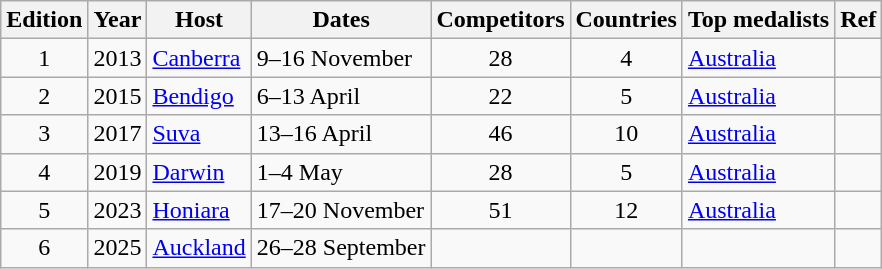<table class="wikitable">
<tr>
<th>Edition</th>
<th>Year</th>
<th>Host</th>
<th>Dates</th>
<th>Competitors</th>
<th>Countries</th>
<th>Top medalists</th>
<th>Ref</th>
</tr>
<tr>
<td align=center>1</td>
<td align=center>2013</td>
<td> <a href='#'>Canberra</a></td>
<td>9–16 November</td>
<td align=center>28</td>
<td align=center>4</td>
<td> <a href='#'>Australia</a></td>
<td></td>
</tr>
<tr>
<td align=center>2</td>
<td align=center>2015</td>
<td> <a href='#'>Bendigo</a></td>
<td>6–13 April</td>
<td align=center>22</td>
<td align=center>5</td>
<td> <a href='#'>Australia</a></td>
<td></td>
</tr>
<tr>
<td align=center>3</td>
<td align=center>2017</td>
<td> <a href='#'>Suva</a></td>
<td>13–16 April</td>
<td align=center>46</td>
<td align=center>10</td>
<td> <a href='#'>Australia</a></td>
<td></td>
</tr>
<tr>
<td align=center>4</td>
<td align=center>2019</td>
<td> <a href='#'>Darwin</a></td>
<td>1–4 May</td>
<td align=center>28</td>
<td align=center>5</td>
<td> <a href='#'>Australia</a></td>
<td></td>
</tr>
<tr>
<td align=center>5</td>
<td align=center>2023</td>
<td> <a href='#'>Honiara</a></td>
<td>17–20 November</td>
<td align=center>51</td>
<td align=center>12</td>
<td> <a href='#'>Australia</a></td>
<td></td>
</tr>
<tr>
<td align=center>6</td>
<td align=center>2025</td>
<td> <a href='#'>Auckland</a></td>
<td>26–28 September</td>
<td></td>
<td></td>
<td></td>
<td></td>
</tr>
</table>
